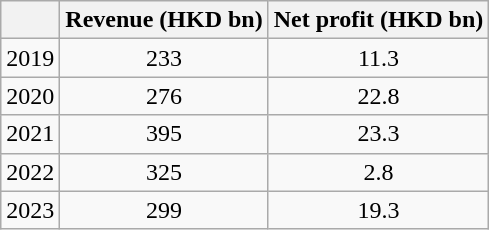<table class="wikitable" style="text-align:center">
<tr>
<th></th>
<th>Revenue (HKD bn)</th>
<th>Net profit (HKD bn)</th>
</tr>
<tr>
<td>2019</td>
<td>233</td>
<td>11.3</td>
</tr>
<tr>
<td>2020</td>
<td>276</td>
<td>22.8</td>
</tr>
<tr>
<td>2021</td>
<td>395</td>
<td>23.3</td>
</tr>
<tr>
<td>2022</td>
<td>325</td>
<td>2.8</td>
</tr>
<tr>
<td>2023</td>
<td>299</td>
<td>19.3</td>
</tr>
</table>
